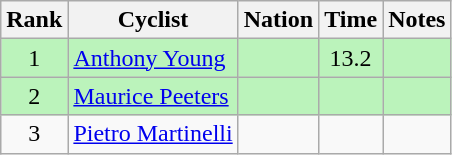<table class="wikitable sortable" style="text-align:center">
<tr>
<th>Rank</th>
<th>Cyclist</th>
<th>Nation</th>
<th>Time</th>
<th>Notes</th>
</tr>
<tr bgcolor=bbf3bb>
<td>1</td>
<td align=left><a href='#'>Anthony Young</a></td>
<td align=left></td>
<td>13.2</td>
<td></td>
</tr>
<tr bgcolor=bbf3bb>
<td>2</td>
<td align=left><a href='#'>Maurice Peeters</a></td>
<td align=left></td>
<td></td>
<td></td>
</tr>
<tr>
<td>3</td>
<td align=left><a href='#'>Pietro Martinelli</a></td>
<td align=left></td>
<td></td>
<td></td>
</tr>
</table>
